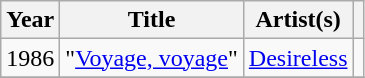<table class="wikitable sortable">
<tr>
<th>Year</th>
<th>Title</th>
<th>Artist(s)</th>
<th scope="col"></th>
</tr>
<tr>
<td>1986</td>
<td>"<a href='#'>Voyage, voyage</a>"</td>
<td><a href='#'>Desireless</a></td>
<td style="text-align:center;"></td>
</tr>
<tr>
</tr>
</table>
